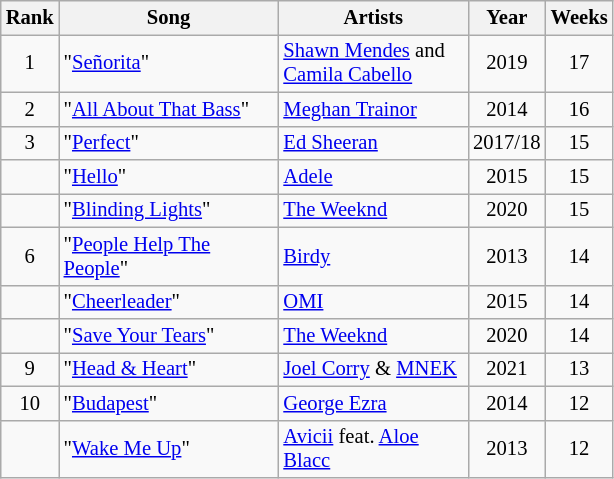<table class="wikitable sortable" style="font-size: 86%;">
<tr>
<th style="width:20px;">Rank</th>
<th style="width:140px;">Song</th>
<th style="width:120px;">Artists</th>
<th style="width:30px;">Year</th>
<th style="width:20px;">Weeks</th>
</tr>
<tr>
<td align=center>1</td>
<td>"<a href='#'>Señorita</a>"</td>
<td><a href='#'>Shawn Mendes</a> and <a href='#'>Camila Cabello</a></td>
<td align=center>2019</td>
<td align=center>17</td>
</tr>
<tr>
<td align=center>2</td>
<td>"<a href='#'>All About That Bass</a>"</td>
<td><a href='#'>Meghan Trainor</a></td>
<td align=center>2014</td>
<td align=center>16</td>
</tr>
<tr>
<td align=center>3</td>
<td>"<a href='#'>Perfect</a>"</td>
<td><a href='#'>Ed Sheeran</a></td>
<td align=center>2017/18</td>
<td align=center>15</td>
</tr>
<tr>
<td align=center></td>
<td>"<a href='#'>Hello</a>"</td>
<td><a href='#'>Adele</a></td>
<td align=center>2015</td>
<td align=center>15</td>
</tr>
<tr>
<td align=center></td>
<td>"<a href='#'>Blinding Lights</a>"</td>
<td><a href='#'>The Weeknd</a></td>
<td align=center>2020</td>
<td align=center>15</td>
</tr>
<tr>
<td align=center>6</td>
<td>"<a href='#'>People Help The People</a>"</td>
<td><a href='#'>Birdy</a></td>
<td align=center>2013</td>
<td align=center>14</td>
</tr>
<tr>
<td align=center></td>
<td>"<a href='#'>Cheerleader</a>"</td>
<td><a href='#'>OMI</a></td>
<td align=center>2015</td>
<td align=center>14</td>
</tr>
<tr>
<td align=center></td>
<td>"<a href='#'>Save Your Tears</a>"</td>
<td><a href='#'>The Weeknd</a></td>
<td align=center>2020</td>
<td align=center>14</td>
</tr>
<tr>
<td align=center>9</td>
<td>"<a href='#'>Head & Heart</a>"</td>
<td><a href='#'>Joel Corry</a> & <a href='#'>MNEK</a></td>
<td align=center>2021</td>
<td align=center>13</td>
</tr>
<tr>
<td align=center>10</td>
<td>"<a href='#'>Budapest</a>"</td>
<td><a href='#'>George Ezra</a></td>
<td align=center>2014</td>
<td align=center>12</td>
</tr>
<tr>
<td align=center></td>
<td>"<a href='#'>Wake Me Up</a>"</td>
<td><a href='#'>Avicii</a> feat. <a href='#'>Aloe Blacc</a></td>
<td align=center>2013</td>
<td align=center>12</td>
</tr>
</table>
